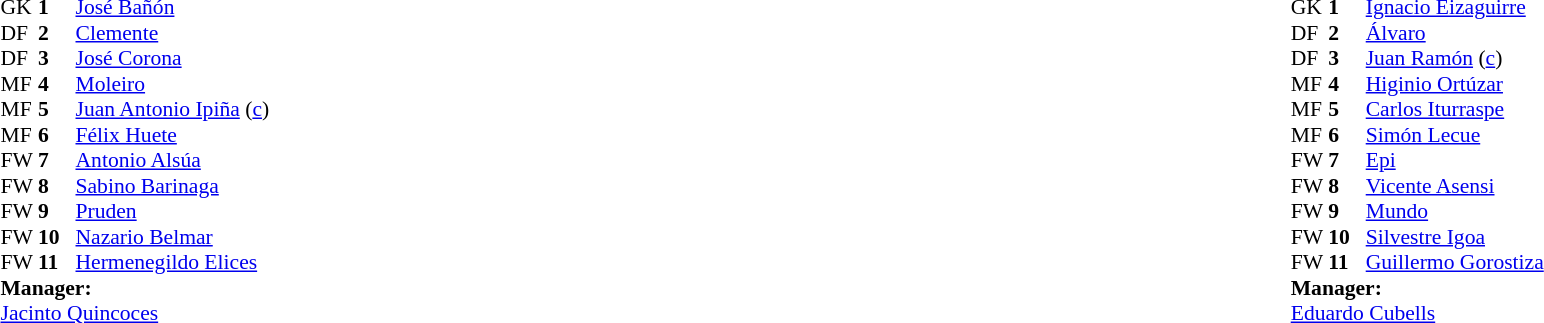<table width="100%">
<tr>
<td valign="top" width="50%"><br><table style="font-size: 90%" cellspacing="0" cellpadding="0">
<tr>
<td colspan="4"></td>
</tr>
<tr>
<th width="25"></th>
<th width="25"></th>
</tr>
<tr>
<td>GK</td>
<td><strong>1</strong></td>
<td> <a href='#'>José Bañón</a></td>
</tr>
<tr>
<td>DF</td>
<td><strong>2</strong></td>
<td> <a href='#'>Clemente</a></td>
</tr>
<tr>
<td>DF</td>
<td><strong>3</strong></td>
<td> <a href='#'>José Corona</a></td>
</tr>
<tr>
<td>MF</td>
<td><strong>4</strong></td>
<td> <a href='#'>Moleiro</a></td>
</tr>
<tr>
<td>MF</td>
<td><strong>5</strong></td>
<td> <a href='#'>Juan Antonio Ipiña</a> (<a href='#'>c</a>)</td>
</tr>
<tr>
<td>MF</td>
<td><strong>6</strong></td>
<td> <a href='#'>Félix Huete</a></td>
</tr>
<tr>
<td>FW</td>
<td><strong>7</strong></td>
<td> <a href='#'>Antonio Alsúa</a></td>
</tr>
<tr>
<td>FW</td>
<td><strong>8</strong></td>
<td> <a href='#'>Sabino Barinaga</a></td>
</tr>
<tr>
<td>FW</td>
<td><strong>9</strong></td>
<td> <a href='#'>Pruden</a></td>
</tr>
<tr>
<td>FW</td>
<td><strong>10</strong></td>
<td> <a href='#'>Nazario Belmar</a></td>
</tr>
<tr>
<td>FW</td>
<td><strong>11</strong></td>
<td> <a href='#'>Hermenegildo Elices</a></td>
</tr>
<tr>
<td colspan=4><strong>Manager:</strong></td>
</tr>
<tr>
<td colspan="4"> <a href='#'>Jacinto Quincoces</a></td>
</tr>
</table>
</td>
<td valign="top" width="50%"><br><table style="font-size: 90%" cellspacing="0" cellpadding="0" align=center>
<tr>
<td colspan="4"></td>
</tr>
<tr>
<th width="25"></th>
<th width="25"></th>
</tr>
<tr>
<td>GK</td>
<td><strong>1</strong></td>
<td> <a href='#'>Ignacio Eizaguirre</a></td>
</tr>
<tr>
<td>DF</td>
<td><strong>2</strong></td>
<td> <a href='#'>Álvaro</a></td>
</tr>
<tr>
<td>DF</td>
<td><strong>3</strong></td>
<td> <a href='#'>Juan Ramón</a> (<a href='#'>c</a>)</td>
</tr>
<tr>
<td>MF</td>
<td><strong>4</strong></td>
<td> <a href='#'>Higinio Ortúzar</a></td>
</tr>
<tr>
<td>MF</td>
<td><strong>5</strong></td>
<td> <a href='#'>Carlos Iturraspe</a></td>
</tr>
<tr>
<td>MF</td>
<td><strong>6</strong></td>
<td> <a href='#'>Simón Lecue</a></td>
</tr>
<tr>
<td>FW</td>
<td><strong>7</strong></td>
<td> <a href='#'>Epi</a></td>
</tr>
<tr>
<td>FW</td>
<td><strong>8</strong></td>
<td> <a href='#'>Vicente Asensi</a></td>
</tr>
<tr>
<td>FW</td>
<td><strong>9</strong></td>
<td> <a href='#'>Mundo</a></td>
</tr>
<tr>
<td>FW</td>
<td><strong>10</strong></td>
<td> <a href='#'>Silvestre Igoa</a></td>
</tr>
<tr>
<td>FW</td>
<td><strong>11</strong></td>
<td> <a href='#'>Guillermo Gorostiza</a></td>
</tr>
<tr>
<td colspan=4><strong>Manager:</strong></td>
</tr>
<tr>
<td colspan="4"> <a href='#'>Eduardo Cubells</a></td>
</tr>
<tr>
</tr>
</table>
</td>
</tr>
</table>
